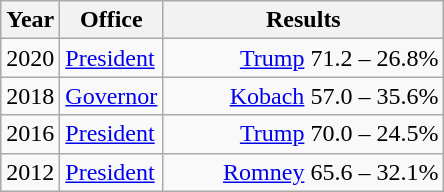<table class=wikitable>
<tr>
<th width="30">Year</th>
<th width="60">Office</th>
<th width="180">Results</th>
</tr>
<tr>
<td>2020</td>
<td><a href='#'>President</a></td>
<td align="right" ><a href='#'>Trump</a> 71.2 – 26.8%</td>
</tr>
<tr>
<td>2018</td>
<td><a href='#'>Governor</a></td>
<td align="right" ><a href='#'>Kobach</a> 57.0 – 35.6%</td>
</tr>
<tr>
<td>2016</td>
<td><a href='#'>President</a></td>
<td align="right" ><a href='#'>Trump</a> 70.0 – 24.5%</td>
</tr>
<tr>
<td>2012</td>
<td><a href='#'>President</a></td>
<td align="right" ><a href='#'>Romney</a> 65.6 – 32.1%</td>
</tr>
</table>
